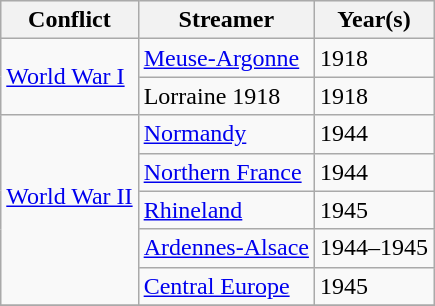<table class=wikitable>
<tr style="background:#efefef;">
<th>Conflict</th>
<th>Streamer</th>
<th>Year(s)</th>
</tr>
<tr>
<td rowspan="2"><a href='#'>World War I</a> <br> </td>
<td><a href='#'>Meuse-Argonne</a></td>
<td>1918</td>
</tr>
<tr>
<td>Lorraine 1918</td>
<td>1918</td>
</tr>
<tr>
<td rowspan="5"><a href='#'>World War II</a> <br> <br> </td>
<td><a href='#'>Normandy</a></td>
<td>1944</td>
</tr>
<tr>
<td><a href='#'>Northern France</a></td>
<td>1944</td>
</tr>
<tr>
<td><a href='#'>Rhineland</a></td>
<td>1945</td>
</tr>
<tr>
<td><a href='#'>Ardennes-Alsace</a></td>
<td>1944–1945</td>
</tr>
<tr>
<td><a href='#'>Central Europe</a></td>
<td>1945</td>
</tr>
<tr>
</tr>
</table>
